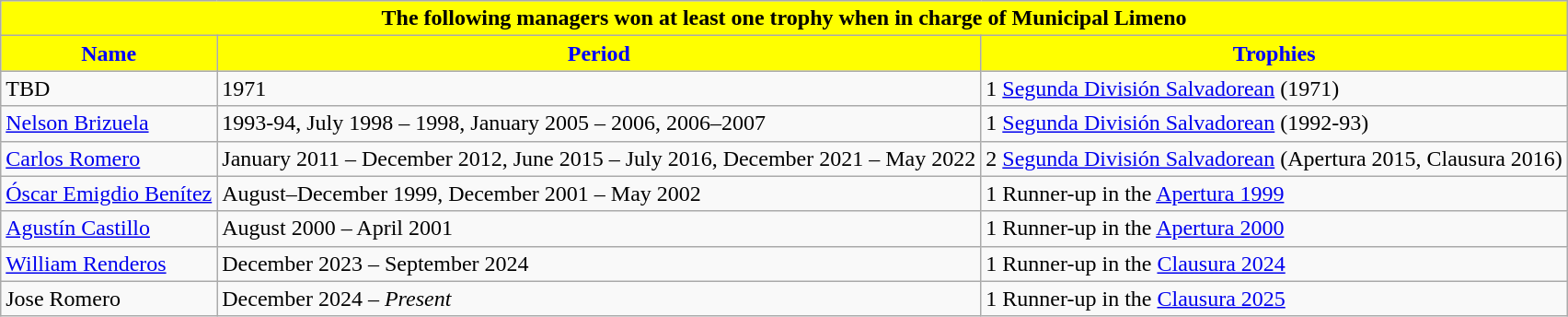<table class="wikitable">
<tr>
<td bgcolor="FFFF00" align="center" colspan="5"><strong><span>The following managers won at least one trophy when in charge of Municipal Limeno</span></strong></td>
</tr>
<tr>
<th style="color:blue; background:#FFFF00;">Name</th>
<th style="color:blue; background:#FFFF00;">Period</th>
<th style="color:blue; background:#FFFF00;">Trophies</th>
</tr>
<tr>
<td> TBD</td>
<td>1971</td>
<td>1 <a href='#'>Segunda División Salvadorean</a> (1971)</td>
</tr>
<tr>
<td> <a href='#'>Nelson Brizuela</a></td>
<td>1993-94, July 1998 – 1998, January 2005 – 2006, 2006–2007</td>
<td>1 <a href='#'>Segunda División Salvadorean</a> (1992-93)</td>
</tr>
<tr>
<td> <a href='#'>Carlos Romero</a></td>
<td>January 2011 – December 2012, June 2015 – July 2016, December 2021 – May 2022</td>
<td>2 <a href='#'>Segunda División Salvadorean</a> (Apertura 2015, Clausura 2016)</td>
</tr>
<tr>
<td> <a href='#'>Óscar Emigdio Benítez</a></td>
<td>August–December 1999, December 2001 – May 2002</td>
<td>1 Runner-up in the <a href='#'>Apertura 1999</a></td>
</tr>
<tr>
<td> <a href='#'>Agustín Castillo</a></td>
<td>August 2000 – April 2001</td>
<td>1 Runner-up in the <a href='#'>Apertura 2000</a></td>
</tr>
<tr>
<td> <a href='#'>William Renderos</a></td>
<td>December 2023 – September 2024</td>
<td>1 Runner-up in the <a href='#'>Clausura 2024</a></td>
</tr>
<tr>
<td> Jose Romero</td>
<td>December 2024 – <em>Present</em></td>
<td>1 Runner-up in the <a href='#'>Clausura 2025</a></td>
</tr>
</table>
